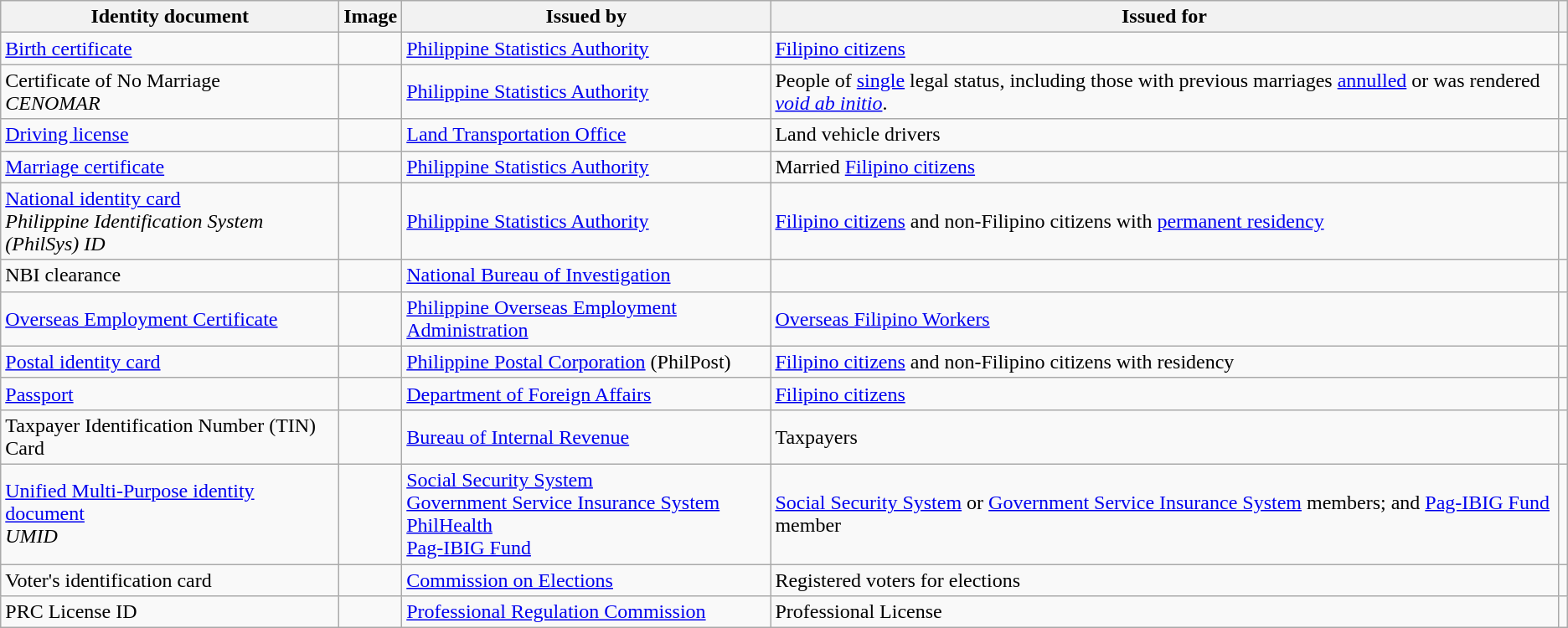<table class="wikitable sortable">
<tr>
<th>Identity document</th>
<th>Image</th>
<th>Issued by</th>
<th>Issued for</th>
<th></th>
</tr>
<tr>
<td><a href='#'>Birth certificate</a></td>
<td></td>
<td><a href='#'>Philippine Statistics Authority</a></td>
<td><a href='#'>Filipino citizens</a></td>
<td></td>
</tr>
<tr>
<td>Certificate of No Marriage<br><em>CENOMAR</em></td>
<td></td>
<td><a href='#'>Philippine Statistics Authority</a></td>
<td>People of <a href='#'>single</a> legal status, including those with previous marriages <a href='#'>annulled</a> or was rendered <em><a href='#'>void ab initio</a></em>.</td>
<td></td>
</tr>
<tr>
<td><a href='#'>Driving license</a></td>
<td></td>
<td><a href='#'>Land Transportation Office</a></td>
<td>Land vehicle drivers</td>
<td></td>
</tr>
<tr>
<td><a href='#'>Marriage certificate</a></td>
<td></td>
<td><a href='#'>Philippine Statistics Authority</a></td>
<td>Married <a href='#'>Filipino citizens</a></td>
<td></td>
</tr>
<tr>
<td><a href='#'>National identity card</a><br><em>Philippine Identification System (PhilSys) ID</em></td>
<td><br></td>
<td><a href='#'>Philippine Statistics Authority</a></td>
<td><a href='#'>Filipino citizens</a> and non-Filipino citizens with <a href='#'>permanent residency</a></td>
<td></td>
</tr>
<tr>
<td>NBI clearance</td>
<td></td>
<td><a href='#'>National Bureau of Investigation</a></td>
<td></td>
<td></td>
</tr>
<tr>
<td><a href='#'>Overseas Employment Certificate</a></td>
<td></td>
<td><a href='#'>Philippine Overseas Employment Administration</a></td>
<td><a href='#'>Overseas Filipino Workers</a></td>
<td></td>
</tr>
<tr>
<td><a href='#'>Postal identity card</a></td>
<td></td>
<td><a href='#'>Philippine Postal Corporation</a> (PhilPost)</td>
<td><a href='#'>Filipino citizens</a> and non-Filipino citizens with  residency</td>
<td></td>
</tr>
<tr>
<td><a href='#'>Passport</a></td>
<td><br></td>
<td><a href='#'>Department of Foreign Affairs</a></td>
<td><a href='#'>Filipino citizens</a></td>
<td></td>
</tr>
<tr>
<td>Taxpayer Identification Number (TIN) Card</td>
<td></td>
<td><a href='#'>Bureau of Internal Revenue</a></td>
<td>Taxpayers</td>
<td></td>
</tr>
<tr>
<td><a href='#'>Unified Multi-Purpose identity document</a><br><em>UMID</em></td>
<td></td>
<td><a href='#'>Social Security System</a><br><a href='#'>Government Service Insurance System</a><br><a href='#'>PhilHealth</a><br><a href='#'>Pag-IBIG Fund</a></td>
<td><a href='#'>Social Security System</a> or <a href='#'>Government Service Insurance System</a> members; and <a href='#'>Pag-IBIG Fund</a> member</td>
<td></td>
</tr>
<tr>
<td>Voter's identification card</td>
<td></td>
<td><a href='#'>Commission on Elections</a></td>
<td>Registered voters for elections</td>
<td></td>
</tr>
<tr>
<td>PRC License ID</td>
<td></td>
<td><a href='#'>Professional Regulation Commission</a></td>
<td>Professional License</td>
<td></td>
</tr>
</table>
